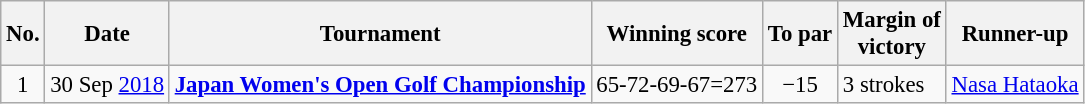<table class="wikitable" style="font-size:95%;">
<tr>
<th>No.</th>
<th>Date</th>
<th>Tournament</th>
<th>Winning score</th>
<th>To par</th>
<th>Margin of<br>victory</th>
<th>Runner-up</th>
</tr>
<tr>
<td align=center>1</td>
<td align=right>30 Sep <a href='#'>2018</a></td>
<td><strong><a href='#'>Japan Women's Open Golf Championship</a></strong></td>
<td align=right>65-72-69-67=273</td>
<td align=center>−15</td>
<td>3 strokes</td>
<td> <a href='#'>Nasa Hataoka</a></td>
</tr>
</table>
